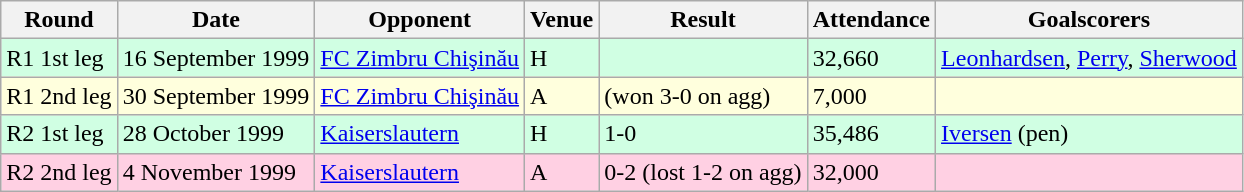<table class="wikitable">
<tr>
<th>Round</th>
<th>Date</th>
<th>Opponent</th>
<th>Venue</th>
<th>Result</th>
<th>Attendance</th>
<th>Goalscorers</th>
</tr>
<tr style="background-color: #d0ffe3;">
<td>R1 1st leg</td>
<td>16 September 1999</td>
<td><a href='#'>FC Zimbru Chişinău</a></td>
<td>H</td>
<td></td>
<td>32,660</td>
<td><a href='#'>Leonhardsen</a>, <a href='#'>Perry</a>, <a href='#'>Sherwood</a></td>
</tr>
<tr style="background-color: #ffffdd;">
<td>R1 2nd leg</td>
<td>30 September 1999</td>
<td><a href='#'>FC Zimbru Chişinău</a></td>
<td>A</td>
<td> (won 3-0 on agg)</td>
<td>7,000</td>
<td></td>
</tr>
<tr style="background-color: #d0ffe3;">
<td>R2 1st leg</td>
<td>28 October 1999</td>
<td><a href='#'>Kaiserslautern</a></td>
<td>H</td>
<td>1-0</td>
<td>35,486</td>
<td><a href='#'>Iversen</a> (pen)</td>
</tr>
<tr style="background-color: #ffd0e3;">
<td>R2 2nd leg</td>
<td>4 November 1999</td>
<td><a href='#'>Kaiserslautern</a></td>
<td>A</td>
<td>0-2 (lost 1-2 on agg)</td>
<td>32,000</td>
<td></td>
</tr>
</table>
